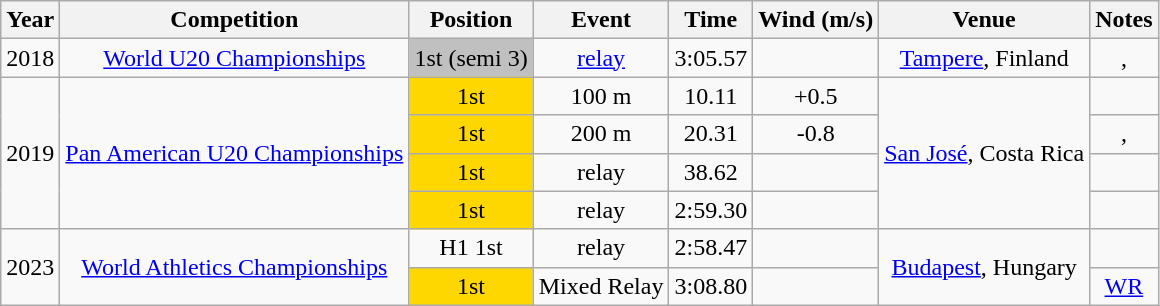<table class="wikitable sortable" style=text-align:center>
<tr>
<th>Year</th>
<th>Competition</th>
<th>Position</th>
<th>Event</th>
<th>Time</th>
<th>Wind (m/s)</th>
<th>Venue</th>
<th>Notes</th>
</tr>
<tr>
<td>2018</td>
<td><a href='#'>World U20 Championships</a></td>
<td data-sort-value=2nd bgcolor=silver>1st (semi 3)</td>
<td data-sort-value="1600 relay"><a href='#'> relay</a></td>
<td data-sort-value=185.57>3:05.57</td>
<td></td>
<td><a href='#'>Tampere</a>, Finland</td>
<td>, </td>
</tr>
<tr>
<td rowspan=4>2019</td>
<td rowspan=4><a href='#'>Pan American U20 Championships</a></td>
<td bgcolor=gold>1st</td>
<td>100 m</td>
<td>10.11</td>
<td>+0.5</td>
<td rowspan=4><a href='#'>San José</a>, Costa Rica</td>
<td></td>
</tr>
<tr>
<td bgcolor=gold>1st</td>
<td>200 m</td>
<td>20.31</td>
<td>-0.8</td>
<td>, </td>
</tr>
<tr>
<td bgcolor=gold>1st</td>
<td data-sort-value="400 relay"> relay</td>
<td>38.62</td>
<td></td>
<td></td>
</tr>
<tr>
<td bgcolor=gold>1st</td>
<td data-sort-value="1600 relay"> relay</td>
<td data-sort-value="179.30">2:59.30</td>
<td></td>
<td></td>
</tr>
<tr>
<td rowspan="2">2023</td>
<td rowspan="2"><a href='#'>World Athletics Championships</a></td>
<td>H1 1st</td>
<td> relay</td>
<td>2:58.47</td>
<td></td>
<td rowspan="2"><a href='#'>Budapest</a>, Hungary</td>
<td></td>
</tr>
<tr>
<td bgcolor=gold>1st</td>
<td>Mixed  Relay</td>
<td>3:08.80</td>
<td></td>
<td><a href='#'>WR</a></td>
</tr>
</table>
